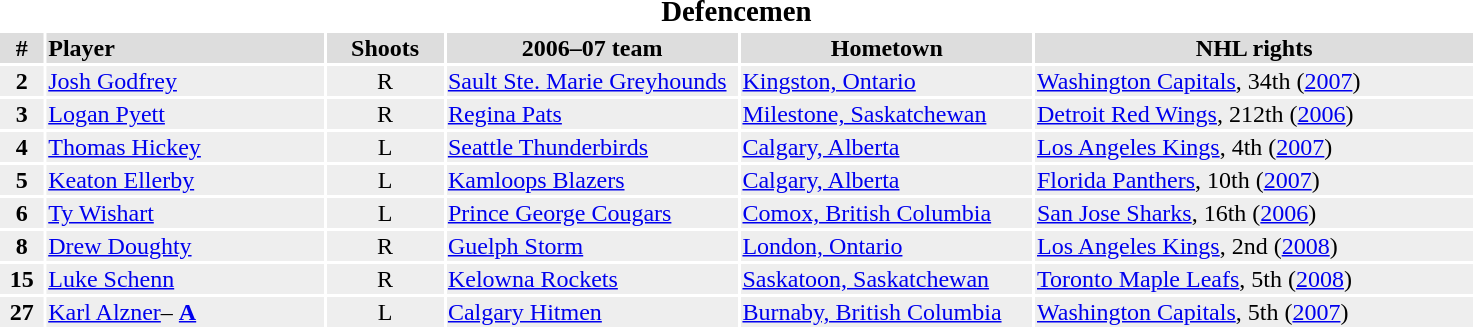<table width=78%>
<tr>
<th colspan=6><div><big>Defencemen</big></div></th>
</tr>
<tr bgcolor="#dddddd">
<th width=3%>#</th>
<td align=left!!width=10%><strong>Player</strong></td>
<th width=8%>Shoots</th>
<th width=20%>2006–07 team</th>
<th width=20%>Hometown</th>
<th width=30%>NHL rights</th>
</tr>
<tr bgcolor="#eeeeee">
<td align=center><strong>2</strong></td>
<td><a href='#'>Josh Godfrey</a></td>
<td align=center>R</td>
<td><a href='#'>Sault Ste. Marie Greyhounds</a></td>
<td><a href='#'>Kingston, Ontario</a></td>
<td><a href='#'>Washington Capitals</a>, 34th (<a href='#'>2007</a>)</td>
</tr>
<tr bgcolor="#eeeeee">
<td align=center><strong>3</strong></td>
<td><a href='#'>Logan Pyett</a></td>
<td align=center>R</td>
<td><a href='#'>Regina Pats</a></td>
<td><a href='#'>Milestone, Saskatchewan</a></td>
<td><a href='#'>Detroit Red Wings</a>, 212th (<a href='#'>2006</a>)</td>
</tr>
<tr bgcolor="#eeeeee">
<td align=center><strong>4</strong></td>
<td><a href='#'>Thomas Hickey</a></td>
<td align=center>L</td>
<td><a href='#'>Seattle Thunderbirds</a></td>
<td><a href='#'>Calgary, Alberta</a></td>
<td><a href='#'>Los Angeles Kings</a>, 4th (<a href='#'>2007</a>)</td>
</tr>
<tr bgcolor="#eeeeee">
<td align=center><strong>5</strong></td>
<td><a href='#'>Keaton Ellerby</a></td>
<td align=center>L</td>
<td><a href='#'>Kamloops Blazers</a></td>
<td><a href='#'>Calgary, Alberta</a></td>
<td><a href='#'>Florida Panthers</a>, 10th (<a href='#'>2007</a>)</td>
</tr>
<tr bgcolor="#eeeeee">
<td align=center><strong>6</strong></td>
<td><a href='#'>Ty Wishart</a></td>
<td align=center>L</td>
<td><a href='#'>Prince George Cougars</a></td>
<td><a href='#'>Comox, British Columbia</a></td>
<td><a href='#'>San Jose Sharks</a>, 16th (<a href='#'>2006</a>)</td>
</tr>
<tr bgcolor="#eeeeee">
<td align=center><strong>8</strong></td>
<td><a href='#'>Drew Doughty</a></td>
<td align=center>R</td>
<td><a href='#'>Guelph Storm</a></td>
<td><a href='#'>London, Ontario</a></td>
<td><a href='#'>Los Angeles Kings</a>, 2nd (<a href='#'>2008</a>)</td>
</tr>
<tr bgcolor="#eeeeee">
<td align=center><strong>15</strong></td>
<td><a href='#'>Luke Schenn</a></td>
<td align=center>R</td>
<td><a href='#'>Kelowna Rockets</a></td>
<td><a href='#'>Saskatoon, Saskatchewan</a></td>
<td><a href='#'>Toronto Maple Leafs</a>, 5th (<a href='#'>2008</a>)</td>
</tr>
<tr bgcolor="#eeeeee">
<td align=center><strong>27</strong></td>
<td><a href='#'>Karl Alzner</a>– <strong><a href='#'>A</a></strong></td>
<td align=center>L</td>
<td><a href='#'>Calgary Hitmen</a></td>
<td><a href='#'>Burnaby, British Columbia</a></td>
<td><a href='#'>Washington Capitals</a>, 5th (<a href='#'>2007</a>)</td>
</tr>
</table>
